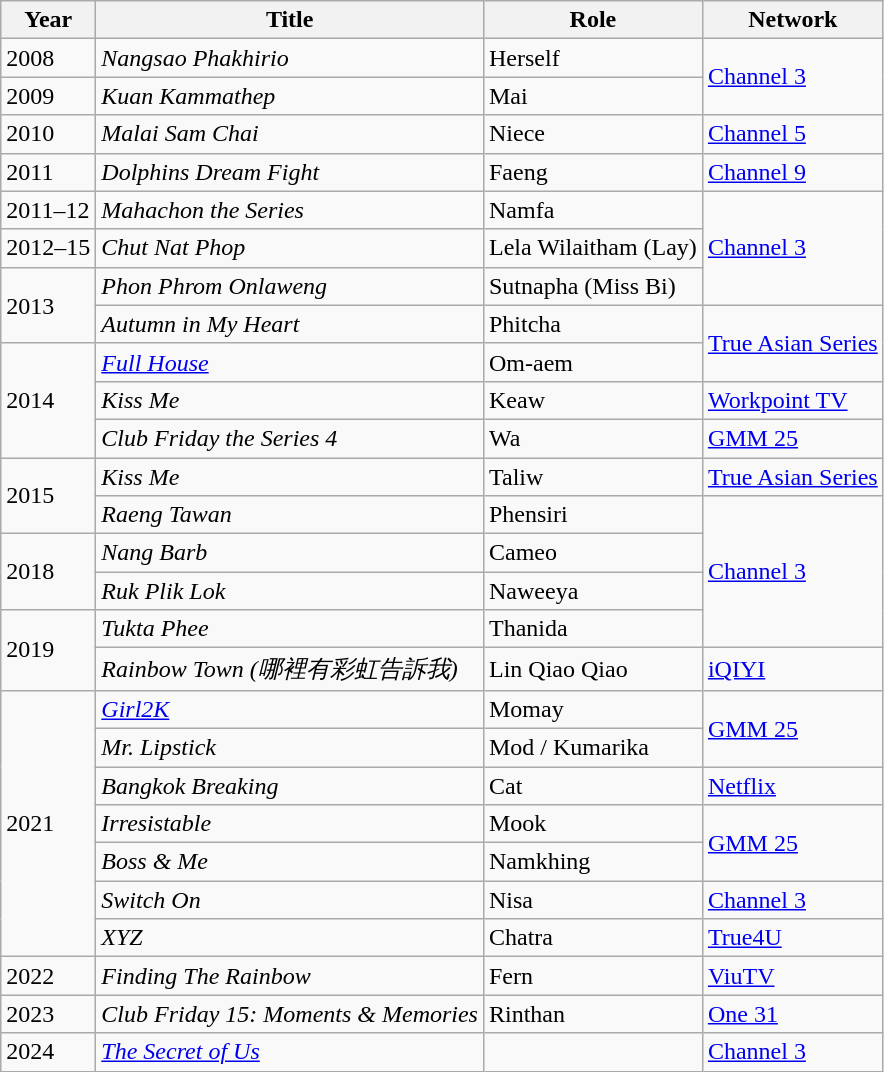<table class="wikitable">
<tr>
<th>Year</th>
<th>Title</th>
<th>Role</th>
<th>Network</th>
</tr>
<tr>
<td>2008</td>
<td><em>Nangsao Phakhirio</em></td>
<td>Herself</td>
<td rowspan="2"><a href='#'>Channel 3</a></td>
</tr>
<tr>
<td>2009</td>
<td><em>Kuan Kammathep</em></td>
<td>Mai</td>
</tr>
<tr>
<td>2010</td>
<td><em>Malai Sam Chai</em></td>
<td>Niece</td>
<td><a href='#'>Channel 5</a></td>
</tr>
<tr>
<td>2011</td>
<td><em>Dolphins Dream Fight</em></td>
<td>Faeng</td>
<td><a href='#'>Channel 9</a></td>
</tr>
<tr>
<td>2011–12</td>
<td><em>Mahachon the Series</em></td>
<td>Namfa</td>
<td rowspan="3"><a href='#'>Channel 3</a></td>
</tr>
<tr>
<td>2012–15</td>
<td><em>Chut Nat Phop</em></td>
<td>Lela Wilaitham (Lay)</td>
</tr>
<tr>
<td rowspan="2">2013</td>
<td><em>Phon Phrom Onlaweng</em></td>
<td>Sutnapha (Miss Bi)</td>
</tr>
<tr>
<td><em>Autumn in My Heart</em></td>
<td>Phitcha</td>
<td rowspan="2"><a href='#'>True Asian Series</a></td>
</tr>
<tr>
<td rowspan="3">2014</td>
<td><em><a href='#'>Full House</a></em></td>
<td>Om-aem</td>
</tr>
<tr>
<td><em>Kiss Me</em></td>
<td>Keaw</td>
<td><a href='#'>Workpoint TV</a></td>
</tr>
<tr>
<td><em>Club Friday the Series 4</em></td>
<td>Wa</td>
<td><a href='#'>GMM 25</a></td>
</tr>
<tr>
<td rowspan="2">2015</td>
<td><em>Kiss Me</em></td>
<td>Taliw</td>
<td><a href='#'>True Asian Series</a></td>
</tr>
<tr>
<td><em>Raeng Tawan</em></td>
<td>Phensiri</td>
<td rowspan="4"><a href='#'>Channel 3</a></td>
</tr>
<tr>
<td rowspan="2">2018</td>
<td><em>Nang Barb</em></td>
<td>Cameo</td>
</tr>
<tr>
<td><em>Ruk Plik Lok</em></td>
<td>Naweeya</td>
</tr>
<tr>
<td rowspan="2">2019</td>
<td><em>Tukta Phee</em></td>
<td>Thanida</td>
</tr>
<tr>
<td><em>Rainbow Town (哪裡有彩虹告訴我)  </em></td>
<td>Lin Qiao Qiao</td>
<td><a href='#'>iQIYI</a></td>
</tr>
<tr>
<td rowspan="7">2021</td>
<td><em><a href='#'>Girl2K</a></em></td>
<td>Momay</td>
<td rowspan="2"><a href='#'>GMM 25</a></td>
</tr>
<tr>
<td><em>Mr. Lipstick</em></td>
<td>Mod / Kumarika</td>
</tr>
<tr>
<td><em>Bangkok Breaking</em></td>
<td>Cat</td>
<td><a href='#'>Netflix</a></td>
</tr>
<tr>
<td><em>Irresistable</em></td>
<td>Mook</td>
<td rowspan="2"><a href='#'>GMM 25</a></td>
</tr>
<tr>
<td><em>Boss & Me</em></td>
<td>Namkhing</td>
</tr>
<tr>
<td><em>Switch On</em></td>
<td>Nisa</td>
<td><a href='#'>Channel 3</a></td>
</tr>
<tr>
<td><em>XYZ</em></td>
<td>Chatra</td>
<td><a href='#'>True4U</a></td>
</tr>
<tr>
<td rowspan="1">2022</td>
<td><em>Finding The Rainbow</em></td>
<td>Fern</td>
<td><a href='#'>ViuTV</a></td>
</tr>
<tr>
<td rowspan="1">2023</td>
<td><em>Club Friday 15: Moments & Memories</em></td>
<td>Rinthan</td>
<td><a href='#'>One 31</a></td>
</tr>
<tr>
<td rowspan="1">2024</td>
<td><em><a href='#'>The Secret of Us</a></em></td>
<td></td>
<td><a href='#'>Channel 3</a></td>
</tr>
</table>
